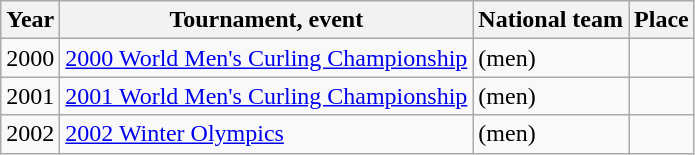<table class="wikitable">
<tr>
<th scope="col">Year</th>
<th scope="col">Tournament, event</th>
<th scope="col">National team</th>
<th scope="col">Place</th>
</tr>
<tr>
<td>2000</td>
<td><a href='#'>2000 World Men's Curling Championship</a></td>
<td> (men)</td>
<td></td>
</tr>
<tr>
<td>2001</td>
<td><a href='#'>2001 World Men's Curling Championship</a></td>
<td> (men)</td>
<td></td>
</tr>
<tr>
<td>2002</td>
<td><a href='#'>2002 Winter Olympics</a></td>
<td> (men)</td>
<td></td>
</tr>
</table>
